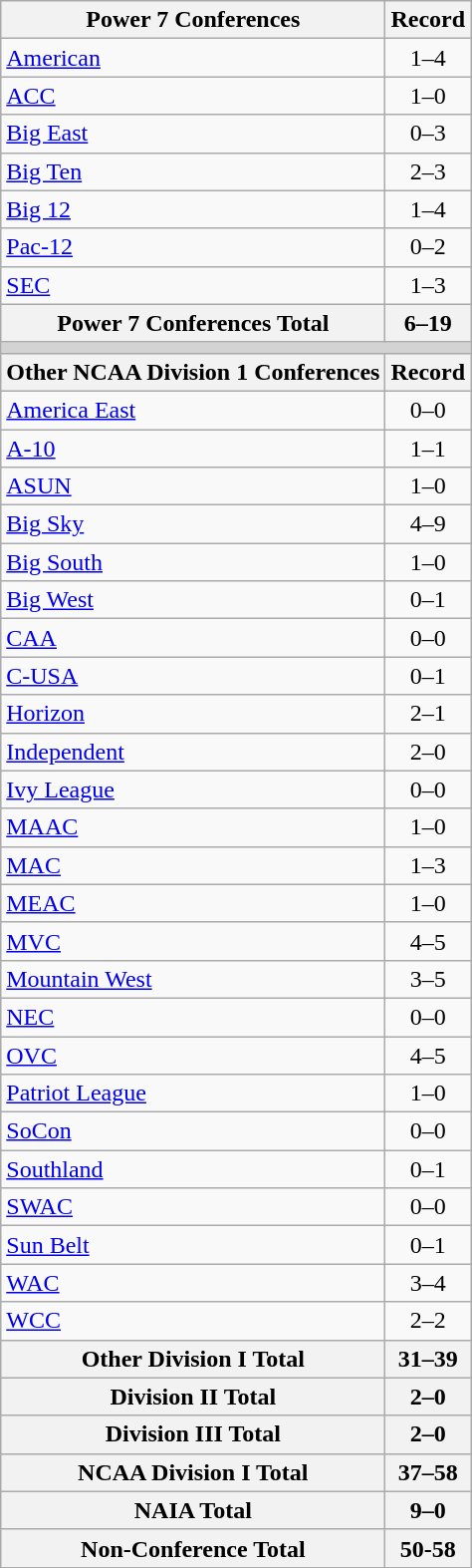<table class="wikitable">
<tr>
<th>Power 7 Conferences</th>
<th>Record</th>
</tr>
<tr>
<td><a href='#'>American</a></td>
<td align=center>1–4</td>
</tr>
<tr>
<td><a href='#'>ACC</a></td>
<td align=center>1–0</td>
</tr>
<tr>
<td><a href='#'>Big East</a></td>
<td align=center>0–3</td>
</tr>
<tr>
<td><a href='#'>Big Ten</a></td>
<td align=center>2–3</td>
</tr>
<tr>
<td><a href='#'>Big 12</a></td>
<td align=center>1–4</td>
</tr>
<tr>
<td><a href='#'>Pac-12</a></td>
<td align=center>0–2</td>
</tr>
<tr>
<td><a href='#'>SEC</a></td>
<td align=center>1–3</td>
</tr>
<tr>
<th>Power 7 Conferences Total</th>
<th>6–19</th>
</tr>
<tr>
<th colspan="2" style="background:lightgrey;"></th>
</tr>
<tr>
<th>Other NCAA Division 1 Conferences</th>
<th>Record</th>
</tr>
<tr>
<td><a href='#'>America East</a></td>
<td align=center>0–0</td>
</tr>
<tr>
<td><a href='#'>A-10</a></td>
<td align=center>1–1</td>
</tr>
<tr>
<td><a href='#'>ASUN</a></td>
<td align=center>1–0</td>
</tr>
<tr>
<td><a href='#'>Big Sky</a></td>
<td align=center>4–9</td>
</tr>
<tr>
<td><a href='#'>Big South</a></td>
<td align=center>1–0</td>
</tr>
<tr>
<td><a href='#'>Big West</a></td>
<td align=center>0–1</td>
</tr>
<tr>
<td><a href='#'>CAA</a></td>
<td align=center>0–0</td>
</tr>
<tr>
<td><a href='#'>C-USA</a></td>
<td align=center>0–1</td>
</tr>
<tr>
<td><a href='#'>Horizon</a></td>
<td align=center>2–1</td>
</tr>
<tr>
<td><a href='#'>Independent</a></td>
<td align=center>2–0</td>
</tr>
<tr>
<td><a href='#'>Ivy League</a></td>
<td align=center>0–0</td>
</tr>
<tr>
<td><a href='#'>MAAC</a></td>
<td align=center>1–0</td>
</tr>
<tr>
<td><a href='#'>MAC</a></td>
<td align=center>1–3</td>
</tr>
<tr>
<td><a href='#'>MEAC</a></td>
<td align=center>1–0</td>
</tr>
<tr>
<td><a href='#'>MVC</a></td>
<td align=center>4–5</td>
</tr>
<tr>
<td><a href='#'>Mountain West</a></td>
<td align=center>3–5</td>
</tr>
<tr>
<td><a href='#'>NEC</a></td>
<td align=center>0–0</td>
</tr>
<tr>
<td><a href='#'>OVC</a></td>
<td align=center>4–5</td>
</tr>
<tr>
<td><a href='#'>Patriot League</a></td>
<td align=center>1–0</td>
</tr>
<tr>
<td><a href='#'>SoCon</a></td>
<td align=center>0–0</td>
</tr>
<tr>
<td><a href='#'>Southland</a></td>
<td align=center>0–1</td>
</tr>
<tr>
<td><a href='#'>SWAC</a></td>
<td align=center>0–0</td>
</tr>
<tr>
<td><a href='#'>Sun Belt</a></td>
<td align=center>0–1</td>
</tr>
<tr>
<td><a href='#'>WAC</a></td>
<td align=center>3–4</td>
</tr>
<tr>
<td><a href='#'>WCC</a></td>
<td align=center>2–2</td>
</tr>
<tr>
<th>Other Division I Total</th>
<th>31–39</th>
</tr>
<tr>
<th>Division II Total</th>
<th>2–0</th>
</tr>
<tr>
<th>Division III Total</th>
<th>2–0</th>
</tr>
<tr>
<th>NCAA Division I Total</th>
<th>37–58</th>
</tr>
<tr>
<th>NAIA Total</th>
<th>9–0</th>
</tr>
<tr>
<th>Non-Conference Total</th>
<th>50-58</th>
</tr>
</table>
